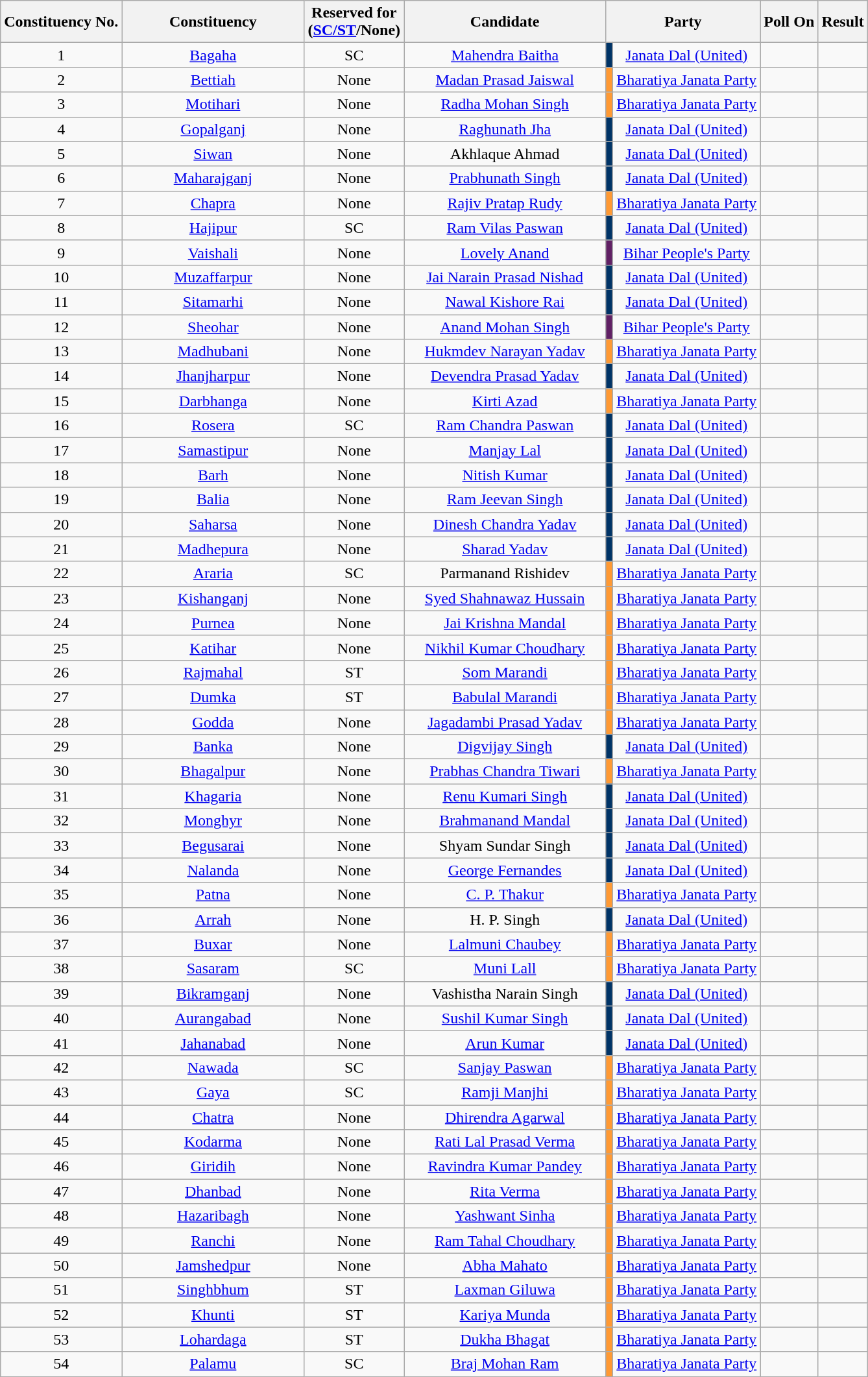<table class="wikitable sortable" style="text-align:center">
<tr>
<th>Constituency No.</th>
<th style="width:180px;">Constituency</th>
<th>Reserved for<br>(<a href='#'>SC/ST</a>/None)</th>
<th style="width:200px;">Candidate</th>
<th colspan="2">Party</th>
<th>Poll On</th>
<th>Result</th>
</tr>
<tr>
<td>1</td>
<td><a href='#'>Bagaha</a></td>
<td>SC</td>
<td><a href='#'>Mahendra Baitha</a></td>
<td bgcolor=#003366></td>
<td><a href='#'>Janata Dal (United)</a></td>
<td></td>
<td></td>
</tr>
<tr>
<td>2</td>
<td><a href='#'>Bettiah</a></td>
<td>None</td>
<td><a href='#'>Madan Prasad Jaiswal</a></td>
<td bgcolor=#FF9933></td>
<td><a href='#'>Bharatiya Janata Party</a></td>
<td></td>
<td></td>
</tr>
<tr>
<td>3</td>
<td><a href='#'>Motihari</a></td>
<td>None</td>
<td><a href='#'>Radha Mohan Singh</a></td>
<td bgcolor=#FF9933></td>
<td><a href='#'>Bharatiya Janata Party</a></td>
<td></td>
<td></td>
</tr>
<tr>
<td>4</td>
<td><a href='#'>Gopalganj</a></td>
<td>None</td>
<td><a href='#'>Raghunath Jha</a></td>
<td bgcolor=#003366></td>
<td><a href='#'>Janata Dal (United)</a></td>
<td></td>
<td></td>
</tr>
<tr>
<td>5</td>
<td><a href='#'>Siwan</a></td>
<td>None</td>
<td>Akhlaque Ahmad</td>
<td bgcolor=#003366></td>
<td><a href='#'>Janata Dal (United)</a></td>
<td></td>
<td></td>
</tr>
<tr>
<td>6</td>
<td><a href='#'>Maharajganj</a></td>
<td>None</td>
<td><a href='#'>Prabhunath Singh</a></td>
<td bgcolor=#003366></td>
<td><a href='#'>Janata Dal (United)</a></td>
<td></td>
<td></td>
</tr>
<tr>
<td>7</td>
<td><a href='#'>Chapra</a></td>
<td>None</td>
<td><a href='#'>Rajiv Pratap Rudy</a></td>
<td bgcolor=#FF9933></td>
<td><a href='#'>Bharatiya Janata Party</a></td>
<td></td>
<td></td>
</tr>
<tr>
<td>8</td>
<td><a href='#'>Hajipur</a></td>
<td>SC</td>
<td><a href='#'>Ram Vilas Paswan</a></td>
<td bgcolor=#003366></td>
<td><a href='#'>Janata Dal (United)</a></td>
<td></td>
<td></td>
</tr>
<tr>
<td>9</td>
<td><a href='#'>Vaishali</a></td>
<td>None</td>
<td><a href='#'>Lovely Anand</a></td>
<td bgcolor=#602064></td>
<td><a href='#'>Bihar People's Party</a></td>
<td></td>
<td></td>
</tr>
<tr>
<td>10</td>
<td><a href='#'>Muzaffarpur</a></td>
<td>None</td>
<td><a href='#'>Jai Narain Prasad Nishad</a></td>
<td bgcolor=#003366></td>
<td><a href='#'>Janata Dal (United)</a></td>
<td></td>
<td></td>
</tr>
<tr>
<td>11</td>
<td><a href='#'>Sitamarhi</a></td>
<td>None</td>
<td><a href='#'>Nawal Kishore Rai</a></td>
<td bgcolor=#003366></td>
<td><a href='#'>Janata Dal (United)</a></td>
<td></td>
<td></td>
</tr>
<tr>
<td>12</td>
<td><a href='#'>Sheohar</a></td>
<td>None</td>
<td><a href='#'>Anand Mohan Singh</a></td>
<td bgcolor=#602064></td>
<td><a href='#'>Bihar People's Party</a></td>
<td></td>
<td></td>
</tr>
<tr>
<td>13</td>
<td><a href='#'>Madhubani</a></td>
<td>None</td>
<td><a href='#'>Hukmdev Narayan Yadav</a></td>
<td bgcolor=#FF9933></td>
<td><a href='#'>Bharatiya Janata Party</a></td>
<td></td>
<td></td>
</tr>
<tr>
<td>14</td>
<td><a href='#'>Jhanjharpur</a></td>
<td>None</td>
<td><a href='#'>Devendra Prasad Yadav</a></td>
<td bgcolor=#003366></td>
<td><a href='#'>Janata Dal (United)</a></td>
<td></td>
<td></td>
</tr>
<tr>
<td>15</td>
<td><a href='#'>Darbhanga</a></td>
<td>None</td>
<td><a href='#'>Kirti Azad</a></td>
<td bgcolor=#FF9933></td>
<td><a href='#'>Bharatiya Janata Party</a></td>
<td></td>
<td></td>
</tr>
<tr>
<td>16</td>
<td><a href='#'>Rosera</a></td>
<td>SC</td>
<td><a href='#'>Ram Chandra Paswan</a></td>
<td bgcolor=#003366></td>
<td><a href='#'>Janata Dal (United)</a></td>
<td></td>
<td></td>
</tr>
<tr>
<td>17</td>
<td><a href='#'>Samastipur</a></td>
<td>None</td>
<td><a href='#'>Manjay Lal</a></td>
<td bgcolor=#003366></td>
<td><a href='#'>Janata Dal (United)</a></td>
<td></td>
<td></td>
</tr>
<tr>
<td>18</td>
<td><a href='#'>Barh</a></td>
<td>None</td>
<td><a href='#'>Nitish Kumar</a></td>
<td bgcolor=#003366></td>
<td><a href='#'>Janata Dal (United)</a></td>
<td></td>
<td></td>
</tr>
<tr>
<td>19</td>
<td><a href='#'>Balia</a></td>
<td>None</td>
<td><a href='#'>Ram Jeevan Singh</a></td>
<td bgcolor=#003366></td>
<td><a href='#'>Janata Dal (United)</a></td>
<td></td>
<td></td>
</tr>
<tr>
<td>20</td>
<td><a href='#'>Saharsa</a></td>
<td>None</td>
<td><a href='#'>Dinesh Chandra Yadav</a></td>
<td bgcolor=#003366></td>
<td><a href='#'>Janata Dal (United)</a></td>
<td></td>
<td></td>
</tr>
<tr>
<td>21</td>
<td><a href='#'>Madhepura</a></td>
<td>None</td>
<td><a href='#'>Sharad Yadav</a></td>
<td bgcolor=#003366></td>
<td><a href='#'>Janata Dal (United)</a></td>
<td></td>
<td></td>
</tr>
<tr>
<td>22</td>
<td><a href='#'>Araria</a></td>
<td>SC</td>
<td>Parmanand Rishidev</td>
<td bgcolor=#FF9933></td>
<td><a href='#'>Bharatiya Janata Party</a></td>
<td></td>
<td></td>
</tr>
<tr>
<td>23</td>
<td><a href='#'>Kishanganj</a></td>
<td>None</td>
<td><a href='#'>Syed Shahnawaz Hussain</a></td>
<td bgcolor=#FF9933></td>
<td><a href='#'>Bharatiya Janata Party</a></td>
<td></td>
<td></td>
</tr>
<tr>
<td>24</td>
<td><a href='#'>Purnea</a></td>
<td>None</td>
<td><a href='#'>Jai Krishna Mandal</a></td>
<td bgcolor=#FF9933></td>
<td><a href='#'>Bharatiya Janata Party</a></td>
<td></td>
<td></td>
</tr>
<tr>
<td>25</td>
<td><a href='#'>Katihar</a></td>
<td>None</td>
<td><a href='#'>Nikhil Kumar Choudhary</a></td>
<td bgcolor=#FF9933></td>
<td><a href='#'>Bharatiya Janata Party</a></td>
<td></td>
<td></td>
</tr>
<tr>
<td>26</td>
<td><a href='#'>Rajmahal</a></td>
<td>ST</td>
<td><a href='#'>Som Marandi</a></td>
<td bgcolor=#FF9933></td>
<td><a href='#'>Bharatiya Janata Party</a></td>
<td></td>
<td></td>
</tr>
<tr>
<td>27</td>
<td><a href='#'>Dumka</a></td>
<td>ST</td>
<td><a href='#'>Babulal Marandi</a></td>
<td bgcolor=#FF9933></td>
<td><a href='#'>Bharatiya Janata Party</a></td>
<td></td>
<td></td>
</tr>
<tr>
<td>28</td>
<td><a href='#'>Godda</a></td>
<td>None</td>
<td><a href='#'>Jagadambi Prasad Yadav</a></td>
<td bgcolor=#FF9933></td>
<td><a href='#'>Bharatiya Janata Party</a></td>
<td></td>
<td></td>
</tr>
<tr>
<td>29</td>
<td><a href='#'>Banka</a></td>
<td>None</td>
<td><a href='#'>Digvijay Singh</a></td>
<td bgcolor=#003366></td>
<td><a href='#'>Janata Dal (United)</a></td>
<td></td>
<td></td>
</tr>
<tr>
<td>30</td>
<td><a href='#'>Bhagalpur</a></td>
<td>None</td>
<td><a href='#'>Prabhas Chandra Tiwari</a></td>
<td bgcolor=#FF9933></td>
<td><a href='#'>Bharatiya Janata Party</a></td>
<td></td>
<td></td>
</tr>
<tr>
<td>31</td>
<td><a href='#'>Khagaria</a></td>
<td>None</td>
<td><a href='#'>Renu Kumari Singh</a></td>
<td bgcolor=#003366></td>
<td><a href='#'>Janata Dal (United)</a></td>
<td></td>
<td></td>
</tr>
<tr>
<td>32</td>
<td><a href='#'>Monghyr</a></td>
<td>None</td>
<td><a href='#'>Brahmanand Mandal</a></td>
<td bgcolor=#003366></td>
<td><a href='#'>Janata Dal (United)</a></td>
<td></td>
<td></td>
</tr>
<tr>
<td>33</td>
<td><a href='#'>Begusarai</a></td>
<td>None</td>
<td>Shyam Sundar Singh</td>
<td bgcolor=#003366></td>
<td><a href='#'>Janata Dal (United)</a></td>
<td></td>
<td></td>
</tr>
<tr>
<td>34</td>
<td><a href='#'>Nalanda</a></td>
<td>None</td>
<td><a href='#'>George Fernandes</a></td>
<td bgcolor=#003366></td>
<td><a href='#'>Janata Dal (United)</a></td>
<td></td>
<td></td>
</tr>
<tr>
<td>35</td>
<td><a href='#'>Patna</a></td>
<td>None</td>
<td><a href='#'>C. P. Thakur</a></td>
<td bgcolor=#FF9933></td>
<td><a href='#'>Bharatiya Janata Party</a></td>
<td></td>
<td></td>
</tr>
<tr>
<td>36</td>
<td><a href='#'>Arrah</a></td>
<td>None</td>
<td>H. P. Singh</td>
<td bgcolor=#003366></td>
<td><a href='#'>Janata Dal (United)</a></td>
<td></td>
<td></td>
</tr>
<tr>
<td>37</td>
<td><a href='#'>Buxar</a></td>
<td>None</td>
<td><a href='#'>Lalmuni Chaubey</a></td>
<td bgcolor=#FF9933></td>
<td><a href='#'>Bharatiya Janata Party</a></td>
<td></td>
<td></td>
</tr>
<tr>
<td>38</td>
<td><a href='#'>Sasaram</a></td>
<td>SC</td>
<td><a href='#'>Muni Lall</a></td>
<td bgcolor=#FF9933></td>
<td><a href='#'>Bharatiya Janata Party</a></td>
<td></td>
<td></td>
</tr>
<tr>
<td>39</td>
<td><a href='#'>Bikramganj</a></td>
<td>None</td>
<td>Vashistha Narain Singh</td>
<td bgcolor=#003366></td>
<td><a href='#'>Janata Dal (United)</a></td>
<td></td>
<td></td>
</tr>
<tr>
<td>40</td>
<td><a href='#'>Aurangabad</a></td>
<td>None</td>
<td><a href='#'>Sushil Kumar Singh</a></td>
<td bgcolor=#003366></td>
<td><a href='#'>Janata Dal (United)</a></td>
<td></td>
<td></td>
</tr>
<tr>
<td>41</td>
<td><a href='#'>Jahanabad</a></td>
<td>None</td>
<td><a href='#'>Arun Kumar</a></td>
<td bgcolor=#003366></td>
<td><a href='#'>Janata Dal (United)</a></td>
<td></td>
<td></td>
</tr>
<tr>
<td>42</td>
<td><a href='#'>Nawada</a></td>
<td>SC</td>
<td><a href='#'>Sanjay Paswan</a></td>
<td bgcolor=#FF9933></td>
<td><a href='#'>Bharatiya Janata Party</a></td>
<td></td>
<td></td>
</tr>
<tr>
<td>43</td>
<td><a href='#'>Gaya</a></td>
<td>SC</td>
<td><a href='#'>Ramji Manjhi</a></td>
<td bgcolor=#FF9933></td>
<td><a href='#'>Bharatiya Janata Party</a></td>
<td></td>
<td></td>
</tr>
<tr>
<td>44</td>
<td><a href='#'>Chatra</a></td>
<td>None</td>
<td><a href='#'>Dhirendra Agarwal</a></td>
<td bgcolor=#FF9933></td>
<td><a href='#'>Bharatiya Janata Party</a></td>
<td></td>
<td></td>
</tr>
<tr>
<td>45</td>
<td><a href='#'>Kodarma</a></td>
<td>None</td>
<td><a href='#'>Rati Lal Prasad Verma</a></td>
<td bgcolor=#FF9933></td>
<td><a href='#'>Bharatiya Janata Party</a></td>
<td></td>
<td></td>
</tr>
<tr>
<td>46</td>
<td><a href='#'>Giridih</a></td>
<td>None</td>
<td><a href='#'>Ravindra Kumar Pandey</a></td>
<td bgcolor=#FF9933></td>
<td><a href='#'>Bharatiya Janata Party</a></td>
<td></td>
<td></td>
</tr>
<tr>
<td>47</td>
<td><a href='#'>Dhanbad</a></td>
<td>None</td>
<td><a href='#'>Rita Verma</a></td>
<td bgcolor=#FF9933></td>
<td><a href='#'>Bharatiya Janata Party</a></td>
<td></td>
<td></td>
</tr>
<tr>
<td>48</td>
<td><a href='#'>Hazaribagh</a></td>
<td>None</td>
<td><a href='#'>Yashwant Sinha</a></td>
<td bgcolor=#FF9933></td>
<td><a href='#'>Bharatiya Janata Party</a></td>
<td></td>
<td></td>
</tr>
<tr>
<td>49</td>
<td><a href='#'>Ranchi</a></td>
<td>None</td>
<td><a href='#'>Ram Tahal Choudhary</a></td>
<td bgcolor=#FF9933></td>
<td><a href='#'>Bharatiya Janata Party</a></td>
<td></td>
<td></td>
</tr>
<tr>
<td>50</td>
<td><a href='#'>Jamshedpur</a></td>
<td>None</td>
<td><a href='#'>Abha Mahato</a></td>
<td bgcolor=#FF9933></td>
<td><a href='#'>Bharatiya Janata Party</a></td>
<td></td>
<td></td>
</tr>
<tr>
<td>51</td>
<td><a href='#'>Singhbhum</a></td>
<td>ST</td>
<td><a href='#'>Laxman Giluwa</a></td>
<td bgcolor=#FF9933></td>
<td><a href='#'>Bharatiya Janata Party</a></td>
<td></td>
<td></td>
</tr>
<tr>
<td>52</td>
<td><a href='#'>Khunti</a></td>
<td>ST</td>
<td><a href='#'>Kariya Munda</a></td>
<td bgcolor=#FF9933></td>
<td><a href='#'>Bharatiya Janata Party</a></td>
<td></td>
<td></td>
</tr>
<tr>
<td>53</td>
<td><a href='#'>Lohardaga</a></td>
<td>ST</td>
<td><a href='#'>Dukha Bhagat</a></td>
<td bgcolor=#FF9933></td>
<td><a href='#'>Bharatiya Janata Party</a></td>
<td></td>
<td></td>
</tr>
<tr>
<td>54</td>
<td><a href='#'>Palamu</a></td>
<td>SC</td>
<td><a href='#'>Braj Mohan Ram</a></td>
<td bgcolor=#FF9933></td>
<td><a href='#'>Bharatiya Janata Party</a></td>
<td></td>
<td></td>
</tr>
</table>
